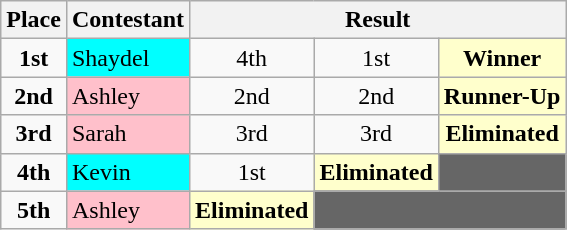<table class="wikitable">
<tr>
<th>Place</th>
<th>Contestant</th>
<th colspan="14" align="center">Result</th>
</tr>
<tr>
<td align="center"><strong>1st</strong></td>
<td bgcolor="cyan">Shaydel</td>
<td align="center">4th</td>
<td align="center">1st</td>
<td bgcolor="FFFFCC" align="center"><strong>Winner</strong></td>
</tr>
<tr>
<td align="center"><strong>2nd</strong></td>
<td bgcolor="pink">Ashley</td>
<td align="center">2nd</td>
<td align="center">2nd</td>
<td bgcolor="FFFFCC" align="center"><strong>Runner-Up</strong></td>
</tr>
<tr>
<td align="center"><strong>3rd</strong></td>
<td bgcolor="pink">Sarah</td>
<td align="center">3rd</td>
<td align="center">3rd</td>
<td bgcolor="FFFFCC" align="center"><strong>Eliminated</strong></td>
</tr>
<tr>
<td align="center"><strong>4th</strong></td>
<td bgcolor="cyan">Kevin</td>
<td align="center">1st</td>
<td bgcolor="FFFFCC" align="center"><strong>Eliminated</strong></td>
<td colspan="1" bgcolor="666666"></td>
</tr>
<tr>
<td align="center"><strong>5th</strong></td>
<td bgcolor="pink">Ashley</td>
<td bgcolor="FFFFCC" align="center"><strong>Eliminated</strong></td>
<td colspan="2" bgcolor="666666"></td>
</tr>
</table>
